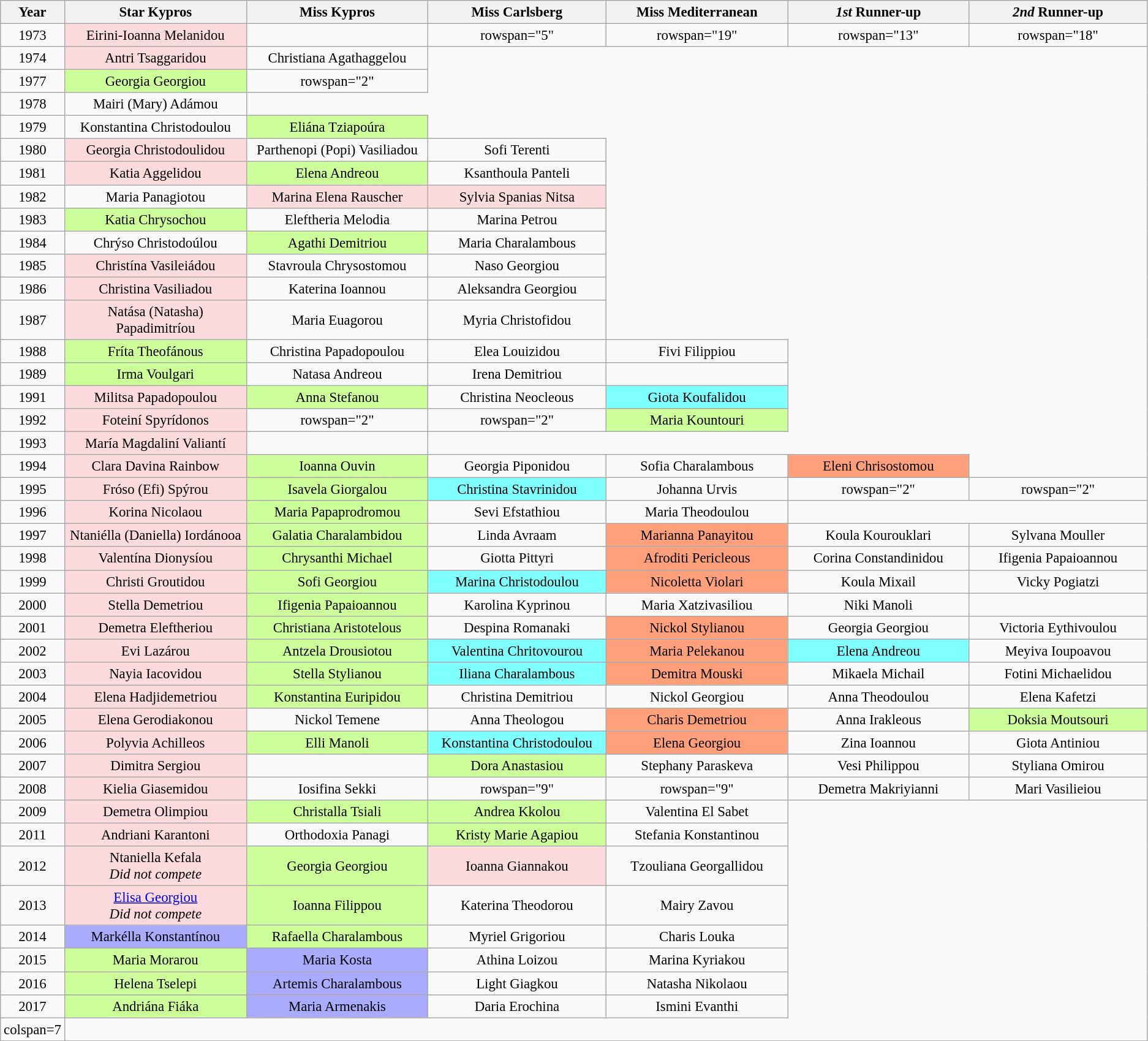<table class="wikitable sortable" style="font-size:95%; text-align:center;">
<tr>
<th !width="60">Year</th>
<th width="250">Star Kypros</th>
<th width="250">Miss Kypros</th>
<th width="250">Miss Carlsberg</th>
<th width="250">Miss Mediterranean</th>
<th width="250"><em>1st</em> Runner-up</th>
<th width="250"><em>2nd</em> Runner-up</th>
</tr>
<tr>
<td>1973</td>
<td style="background:#fadadd;">Eirini-Ioanna Melanidou</td>
<td></td>
<td>rowspan="5" </td>
<td>rowspan="19" </td>
<td>rowspan="13" </td>
<td>rowspan="18" </td>
</tr>
<tr>
<td>1974</td>
<td style="background:#fadadd;">Antri Tsaggaridou</td>
<td>Christiana Agathaggelou</td>
</tr>
<tr>
<td>1977</td>
<td style="background:#ccff99;">Georgia Georgiou</td>
<td>rowspan="2" </td>
</tr>
<tr>
<td>1978</td>
<td>Mairi (Mary) Adámou</td>
</tr>
<tr>
<td>1979</td>
<td>Konstantina Christodoulou</td>
<td style="background:#ccff99;">Eliána Tziapoúra</td>
</tr>
<tr>
<td>1980</td>
<td style="background:#fadadd;">Georgia Christodoulidou</td>
<td>Parthenopi (Popi) Vasiliadou</td>
<td>Sofi Terenti</td>
</tr>
<tr>
<td>1981</td>
<td style="background:#fadadd;">Katia Aggelidou</td>
<td style="background:#ccff99;">Elena Andreou</td>
<td>Ksanthoula Panteli</td>
</tr>
<tr>
<td>1982</td>
<td>Maria Panagiotou</td>
<td style="background:#fadadd;">Marina Elena Rauscher</td>
<td style="background:#fadadd;">Sylvia Spanias Nitsa</td>
</tr>
<tr>
<td>1983</td>
<td style="background:#ccff99;">Katia Chrysochou</td>
<td>Eleftheria Melodia</td>
<td>Marina Petrou</td>
</tr>
<tr>
<td>1984</td>
<td>Chrýso Christodoúlou</td>
<td style="background:#ccff99;">Agathi Demitriou</td>
<td>Maria Charalambous</td>
</tr>
<tr>
<td>1985</td>
<td style="background:#fadadd;">Christína Vasileiádou</td>
<td>Stavroula Chrysostomou</td>
<td>Naso Georgiou</td>
</tr>
<tr>
<td>1986</td>
<td style="background:#fadadd;">Christina Vasiliadou</td>
<td>Katerina Ioannou</td>
<td>Aleksandra Georgiou</td>
</tr>
<tr>
<td>1987</td>
<td style="background:#fadadd;">Natása (Natasha) Papadimitríou</td>
<td>Maria Euagorou</td>
<td>Myria Christofidou</td>
</tr>
<tr>
<td>1988</td>
<td style="background:#ccff99;">Fríta Theofánous</td>
<td>Christina Papadopoulou</td>
<td>Elea Louizidou</td>
<td>Fivi Filippiou</td>
</tr>
<tr>
<td>1989</td>
<td style="background:#ccff99;">Irma Voulgari</td>
<td>Natasa Andreou</td>
<td>Irena Demitriou</td>
<td></td>
</tr>
<tr>
<td>1991</td>
<td style="background:#fadadd;">Militsa Papadopoulou</td>
<td style="background:#ccff99;">Anna Stefanou</td>
<td>Christina Neocleous</td>
<td style="background:#80FFFF;">Giota Koufalidou</td>
</tr>
<tr>
<td>1992</td>
<td style="background:#fadadd;">Foteiní Spyrídonos</td>
<td>rowspan="2" </td>
<td>rowspan="2" </td>
<td style="background:#ccff99;">Maria Kountouri</td>
</tr>
<tr>
<td>1993</td>
<td style="background:#fadadd;">María Magdaliní Valiantí</td>
<td></td>
</tr>
<tr>
<td>1994</td>
<td style="background:#fadadd;">Clara Davina Rainbow</td>
<td style="background:#ccff99;">Ioanna Ouvin</td>
<td>Georgia Piponidou</td>
<td>Sofia Charalambous</td>
<td style="background:#FFA07A;">Eleni Chrisostomou</td>
</tr>
<tr>
<td>1995</td>
<td style="background:#fadadd;">Fróso (Efi) Spýrou</td>
<td style="background:#ccff99;">Isavela Giorgalou</td>
<td style="background:#80FFFF;">Christina Stavrinidou</td>
<td>Johanna Urvis</td>
<td>rowspan="2" </td>
<td>rowspan="2" </td>
</tr>
<tr>
<td>1996</td>
<td style="background:#fadadd;">Korina Nicolaou</td>
<td style="background:#ccff99;">Maria Papaprodromou</td>
<td>Sevi Efstathiou</td>
<td>Maria Theodoulou</td>
</tr>
<tr>
<td>1997</td>
<td style="background:#fadadd;">Ntaniélla (Daniella) Iordánooa</td>
<td style="background:#ccff99;">Galatia Charalambidou</td>
<td>Linda Avraam</td>
<td style="background:#FFA07A;">Marianna Panayitou</td>
<td>Koula Kourouklari</td>
<td>Sylvana Mouller</td>
</tr>
<tr>
<td>1998</td>
<td style="background:#fadadd;">Valentína Dionysíou</td>
<td style="background:#ccff99;">Chrysanthi Michael</td>
<td>Giotta Pittyri</td>
<td style="background:#FFA07A;">Afroditi Pericleous</td>
<td>Corina Constandinidou</td>
<td>Ifigenia Papaioannou</td>
</tr>
<tr>
<td>1999</td>
<td style="background:#fadadd;">Christi Groutidou</td>
<td style="background:#ccff99;">Sofi Georgiou</td>
<td style="background:#80FFFF;">Marina Christodoulou</td>
<td style="background:#FFA07A;">Nicoletta Violari</td>
<td>Koula Mixail</td>
<td>Vicky Pogiatzi</td>
</tr>
<tr>
<td>2000</td>
<td style="background:#fadadd;">Stella Demetriou</td>
<td style="background:#ccff99;">Ifigenia Papaioannou</td>
<td>Karolina Kyprinou</td>
<td>Maria Xatzivasiliou</td>
<td>Niki Manoli</td>
<td></td>
</tr>
<tr>
<td>2001</td>
<td style="background:#fadadd;">Demetra Eleftheriou</td>
<td style="background:#ccff99;">Christiana Aristotelous</td>
<td>Despina Romanaki</td>
<td style="background:#FFA07A;">Nickol Stylianou</td>
<td>Georgia Georgiou</td>
<td>Victoria Eythivoulou</td>
</tr>
<tr>
<td>2002</td>
<td style="background:#fadadd;">Evi Lazárou</td>
<td style="background:#ccff99;">Antzela Drousiotou</td>
<td style="background:#80FFFF;">Valentina Chritovourou</td>
<td style="background:#FFA07A;">Maria Pelekanou</td>
<td style="background:#80FFFF;">Elena Andreou</td>
<td>Meyiva Ioupoavou</td>
</tr>
<tr>
<td>2003</td>
<td style="background:#fadadd;">Nayia Iacovidou</td>
<td style="background:#ccff99;">Stella Stylianou</td>
<td style="background:#80FFFF;">Iliana Charalambous</td>
<td style="background:#FFA07A;">Demitra Mouski</td>
<td>Mikaela Michail</td>
<td>Fotini Michaelidou</td>
</tr>
<tr>
<td>2004</td>
<td style="background:#fadadd;">Elena Hadjidemetriou</td>
<td style="background:#ccff99;">Konstantina Euripidou</td>
<td>Christina Demitriou</td>
<td>Nickol Georgiou</td>
<td>Anna Theodoulou</td>
<td>Elena Kafetzi</td>
</tr>
<tr>
<td>2005</td>
<td style="background:#fadadd;">Elena Gerodiakonou</td>
<td>Nickol Temene</td>
<td>Anna Theologou</td>
<td style="background:#FFA07A;">Charis Demetriou</td>
<td>Anna Irakleous</td>
<td style="background:#ccff99;">Doksia Moutsouri</td>
</tr>
<tr>
<td>2006</td>
<td style="background:#fadadd;">Polyvia Achilleos</td>
<td style="background:#ccff99;">Elli Manoli</td>
<td style="background:#80FFFF;">Konstantina Christodoulou</td>
<td style="background:#FFA07A;">Elena Georgiou</td>
<td>Zina Ioannou</td>
<td>Giota Antiniou</td>
</tr>
<tr>
<td>2007</td>
<td style="background:#fadadd;">Dimitra Sergiou</td>
<td></td>
<td style="background:#ccff99;">Dora Anastasiou</td>
<td>Stephany Paraskeva</td>
<td>Vesi Philippou</td>
<td>Styliana Omirou</td>
</tr>
<tr>
<td>2008</td>
<td style="background:#fadadd;">Kielia Giasemidou</td>
<td>Iosifina Sekki</td>
<td>rowspan="9" </td>
<td>rowspan="9" </td>
<td>Demetra Makriyianni</td>
<td>Mari Vasilieiou</td>
</tr>
<tr>
<td>2009</td>
<td style="background:#fadadd;">Demetra Olimpiou</td>
<td style="background:#ccff99;">Christalla Tsiali</td>
<td style="background:#ccff99;">Andrea Kkolou</td>
<td>Valentina El Sabet</td>
</tr>
<tr>
<td>2011</td>
<td style="background:#fadadd;">Andriani Karantoni</td>
<td>Orthodoxia Panagi</td>
<td style="background:#ccff99;">Kristy Marie Agapiou</td>
<td>Stefania Konstantinou</td>
</tr>
<tr>
<td>2012</td>
<td style="background:#fadadd;">Ntaniella Kefala<br><em>Did not compete</em></td>
<td style="background:#ccff99;">Georgia Georgiou</td>
<td style="background:#fadadd;">Ioanna Giannakou</td>
<td>Tzouliana Georgallidou</td>
</tr>
<tr>
<td>2013</td>
<td style="background:#fadadd;"><a href='#'>Elisa Georgiou</a><br><em>Did not compete</em></td>
<td style="background:#ccff99;">Ioanna Filippou</td>
<td>Katerina Theodorou</td>
<td>Mairy Zavou</td>
</tr>
<tr>
<td>2014</td>
<td style="background:#AAAAFF">Markélla Konstantínou</td>
<td style="background:#ccff99;">Rafaella Charalambous</td>
<td>Myriel Grigoriou</td>
<td>Charis Louka</td>
</tr>
<tr>
<td>2015</td>
<td style="background:#ccff99;">Maria Morarou</td>
<td style="background:#AAAAFF">Maria Kosta</td>
<td>Athina Loizou</td>
<td>Marina Kyriakou</td>
</tr>
<tr>
<td>2016</td>
<td style="background:#ccff99;">Helena Tselepi</td>
<td style="background:#AAAAFF">Artemis Charalambous</td>
<td>Light Giagkou</td>
<td>Natasha Nikolaou</td>
</tr>
<tr>
<td>2017</td>
<td style="background:#ccff99;">Andriána Fiáka</td>
<td style="background:#AAAAFF">Maria Armenakis</td>
<td>Daria Erochina</td>
<td>Ismini Evanthi</td>
</tr>
<tr>
<td>colspan=7 </td>
</tr>
<tr>
</tr>
</table>
